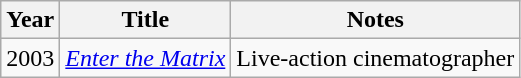<table class="wikitable">
<tr>
<th>Year</th>
<th>Title</th>
<th>Notes</th>
</tr>
<tr>
<td>2003</td>
<td><em><a href='#'>Enter the Matrix</a></em></td>
<td>Live-action cinematographer</td>
</tr>
</table>
